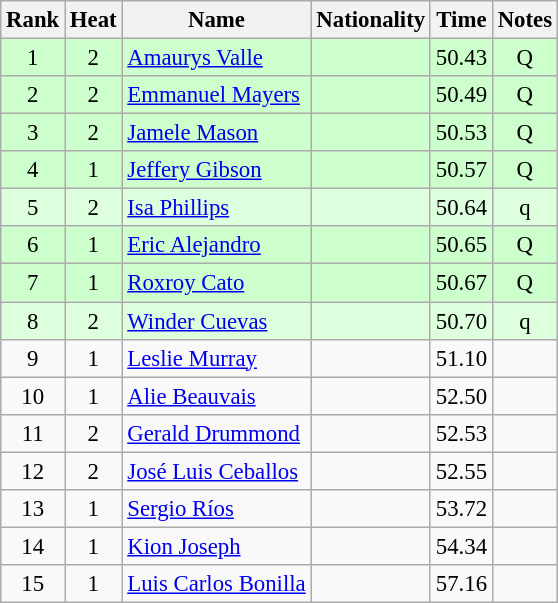<table class="wikitable sortable" style="text-align:center; font-size:95%">
<tr>
<th>Rank</th>
<th>Heat</th>
<th>Name</th>
<th>Nationality</th>
<th>Time</th>
<th>Notes</th>
</tr>
<tr bgcolor=ccffcc>
<td>1</td>
<td>2</td>
<td align=left><a href='#'>Amaurys Valle</a></td>
<td align=left></td>
<td>50.43</td>
<td>Q</td>
</tr>
<tr bgcolor=ccffcc>
<td>2</td>
<td>2</td>
<td align=left><a href='#'>Emmanuel Mayers</a></td>
<td align=left></td>
<td>50.49</td>
<td>Q</td>
</tr>
<tr bgcolor=ccffcc>
<td>3</td>
<td>2</td>
<td align=left><a href='#'>Jamele Mason</a></td>
<td align=left></td>
<td>50.53</td>
<td>Q</td>
</tr>
<tr bgcolor=ccffcc>
<td>4</td>
<td>1</td>
<td align=left><a href='#'>Jeffery Gibson</a></td>
<td align=left></td>
<td>50.57</td>
<td>Q</td>
</tr>
<tr bgcolor=ddffdd>
<td>5</td>
<td>2</td>
<td align=left><a href='#'>Isa Phillips</a></td>
<td align=left></td>
<td>50.64</td>
<td>q</td>
</tr>
<tr bgcolor=ccffcc>
<td>6</td>
<td>1</td>
<td align=left><a href='#'>Eric Alejandro</a></td>
<td align=left></td>
<td>50.65</td>
<td>Q</td>
</tr>
<tr bgcolor=ccffcc>
<td>7</td>
<td>1</td>
<td align=left><a href='#'>Roxroy Cato</a></td>
<td align=left></td>
<td>50.67</td>
<td>Q</td>
</tr>
<tr bgcolor=ddffdd>
<td>8</td>
<td>2</td>
<td align=left><a href='#'>Winder Cuevas</a></td>
<td align=left></td>
<td>50.70</td>
<td>q</td>
</tr>
<tr>
<td>9</td>
<td>1</td>
<td align=left><a href='#'>Leslie Murray</a></td>
<td align=left></td>
<td>51.10</td>
<td></td>
</tr>
<tr>
<td>10</td>
<td>1</td>
<td align=left><a href='#'>Alie Beauvais</a></td>
<td align=left></td>
<td>52.50</td>
<td></td>
</tr>
<tr>
<td>11</td>
<td>2</td>
<td align=left><a href='#'>Gerald Drummond</a></td>
<td align=left></td>
<td>52.53</td>
<td></td>
</tr>
<tr>
<td>12</td>
<td>2</td>
<td align=left><a href='#'>José Luis Ceballos</a></td>
<td align=left></td>
<td>52.55</td>
<td></td>
</tr>
<tr>
<td>13</td>
<td>1</td>
<td align=left><a href='#'>Sergio Ríos</a></td>
<td align=left></td>
<td>53.72</td>
<td></td>
</tr>
<tr>
<td>14</td>
<td>1</td>
<td align=left><a href='#'>Kion Joseph</a></td>
<td align=left></td>
<td>54.34</td>
<td></td>
</tr>
<tr>
<td>15</td>
<td>1</td>
<td align=left><a href='#'>Luis Carlos Bonilla</a></td>
<td align=left></td>
<td>57.16</td>
<td></td>
</tr>
</table>
